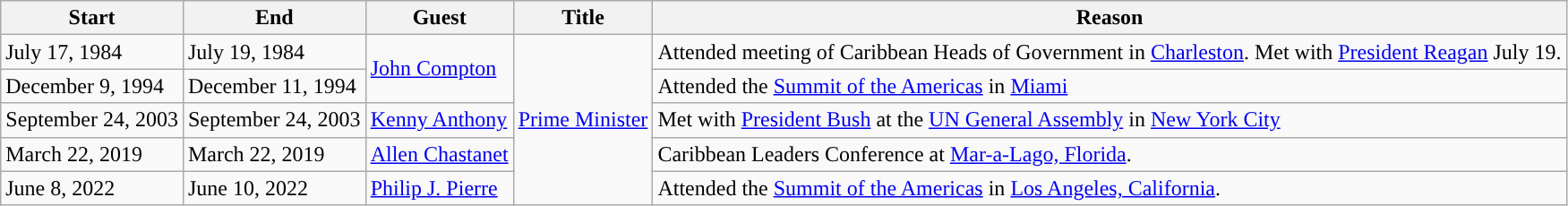<table class="wikitable sortable">
<tr>
<th>Start</th>
<th>End</th>
<th>Guest</th>
<th>Title</th>
<th>Reason</th>
</tr>
<tr>
<td>July 17, 1984</td>
<td>July 19, 1984</td>
<td rowspan=2><a href='#'>John Compton</a></td>
<td rowspan=5><a href='#'>Prime Minister</a></td>
<td>Attended meeting of Caribbean Heads of Government in <a href='#'>Charleston</a>. Met with <a href='#'>President Reagan</a> July 19.</td>
</tr>
<tr>
<td>December 9, 1994</td>
<td>December 11, 1994</td>
<td>Attended the <a href='#'>Summit of the Americas</a> in <a href='#'>Miami</a></td>
</tr>
<tr>
<td>September 24, 2003</td>
<td>September 24, 2003</td>
<td><a href='#'>Kenny Anthony</a></td>
<td>Met with <a href='#'>President Bush</a> at the <a href='#'>UN General Assembly</a> in <a href='#'>New York City</a></td>
</tr>
<tr>
<td>March 22, 2019</td>
<td>March 22, 2019</td>
<td><a href='#'>Allen Chastanet</a></td>
<td>Caribbean Leaders Conference at <a href='#'>Mar-a-Lago, Florida</a>.</td>
</tr>
<tr>
<td>June 8, 2022</td>
<td>June 10, 2022</td>
<td><a href='#'>Philip J. Pierre</a></td>
<td>Attended the <a href='#'>Summit of the Americas</a> in <a href='#'>Los Angeles, California</a>.</td>
</tr>
</table>
